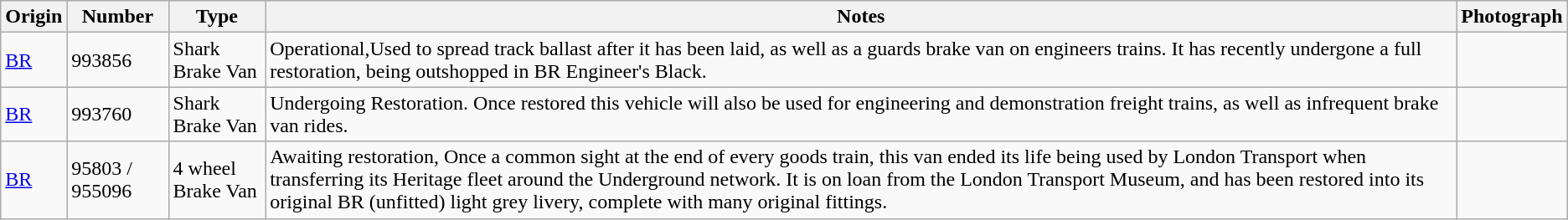<table class="wikitable">
<tr>
<th>Origin</th>
<th>Number</th>
<th>Type</th>
<th>Notes</th>
<th>Photograph</th>
</tr>
<tr>
<td><a href='#'>BR</a></td>
<td>993856</td>
<td>Shark Brake Van</td>
<td>Operational,Used to spread track ballast after it has been laid, as well as a guards brake van on engineers trains. It has recently undergone a full restoration, being outshopped in BR Engineer's Black.</td>
<td></td>
</tr>
<tr>
<td><a href='#'>BR</a></td>
<td>993760</td>
<td>Shark Brake Van</td>
<td>Undergoing Restoration. Once restored this vehicle will also be used for engineering and demonstration freight trains, as well as infrequent brake van rides.</td>
<td></td>
</tr>
<tr>
<td><a href='#'>BR</a></td>
<td>95803 / 955096</td>
<td>4 wheel Brake Van</td>
<td>Awaiting restoration, Once a common sight at the end of every goods train, this van ended its life being used by London Transport when transferring its Heritage fleet around the Underground network. It is on loan from the London Transport Museum, and has been restored into its original BR (unfitted) light grey livery, complete with many original fittings.</td>
<td></td>
</tr>
</table>
